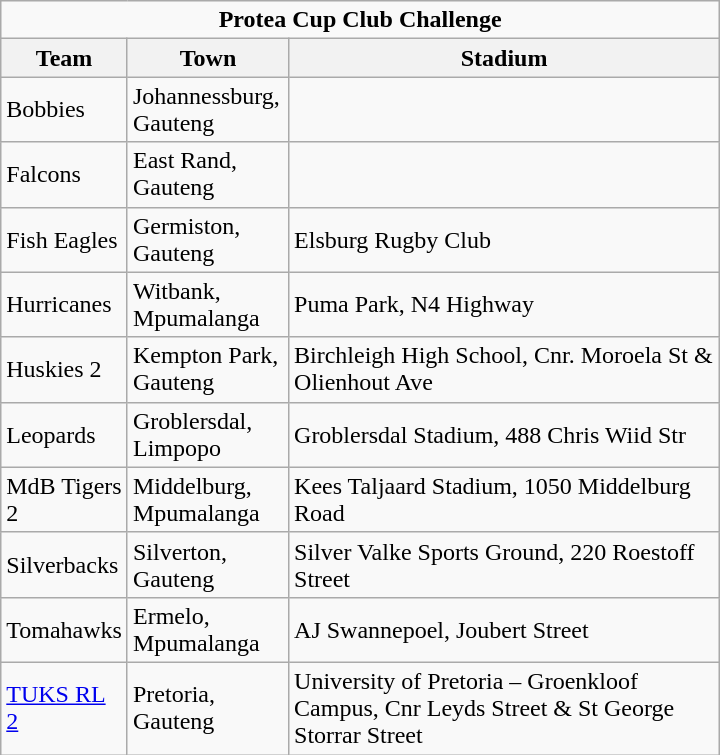<table class="wikitable">
<tr>
<td colspan=3 align=center><strong>Protea Cup Club Challenge</strong></td>
</tr>
<tr>
<th width="75">Team</th>
<th width="100">Town</th>
<th width="280">Stadium</th>
</tr>
<tr>
<td>Bobbies</td>
<td>Johannessburg, Gauteng</td>
<td></td>
</tr>
<tr>
<td>Falcons</td>
<td>East Rand, Gauteng</td>
<td></td>
</tr>
<tr>
<td>Fish Eagles</td>
<td>Germiston, Gauteng</td>
<td>Elsburg Rugby Club</td>
</tr>
<tr>
<td>Hurricanes</td>
<td>Witbank, Mpumalanga</td>
<td>Puma Park, N4 Highway</td>
</tr>
<tr>
<td>Huskies 2</td>
<td>Kempton Park, Gauteng</td>
<td>Birchleigh High School, Cnr. Moroela St & Olienhout Ave</td>
</tr>
<tr>
<td>Leopards</td>
<td>Groblersdal, Limpopo</td>
<td>Groblersdal Stadium, 488 Chris Wiid Str</td>
</tr>
<tr>
<td>MdB Tigers 2</td>
<td>Middelburg, Mpumalanga</td>
<td>Kees Taljaard Stadium, 1050 Middelburg Road</td>
</tr>
<tr>
<td>Silverbacks</td>
<td>Silverton, Gauteng</td>
<td>Silver Valke Sports Ground, 220 Roestoff Street</td>
</tr>
<tr>
<td>Tomahawks</td>
<td>Ermelo, Mpumalanga</td>
<td>AJ Swannepoel, Joubert Street</td>
</tr>
<tr>
<td><a href='#'>TUKS RL 2</a></td>
<td>Pretoria, Gauteng</td>
<td>University of Pretoria – Groenkloof Campus, Cnr Leyds Street & St George Storrar Street</td>
</tr>
</table>
